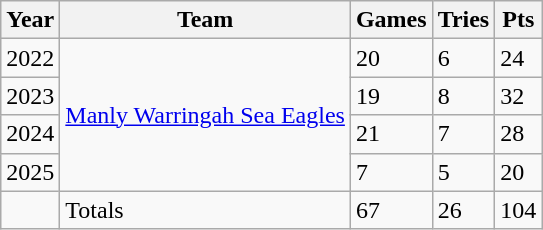<table class="wikitable">
<tr>
<th>Year</th>
<th>Team</th>
<th>Games</th>
<th>Tries</th>
<th>Pts</th>
</tr>
<tr>
<td>2022</td>
<td rowspan="4"> <a href='#'>Manly Warringah Sea Eagles</a></td>
<td>20</td>
<td>6</td>
<td>24</td>
</tr>
<tr>
<td>2023</td>
<td>19</td>
<td>8</td>
<td>32</td>
</tr>
<tr>
<td>2024</td>
<td>21</td>
<td>7</td>
<td>28</td>
</tr>
<tr>
<td>2025</td>
<td>7</td>
<td>5</td>
<td>20</td>
</tr>
<tr>
<td></td>
<td>Totals</td>
<td>67</td>
<td>26</td>
<td>104</td>
</tr>
</table>
